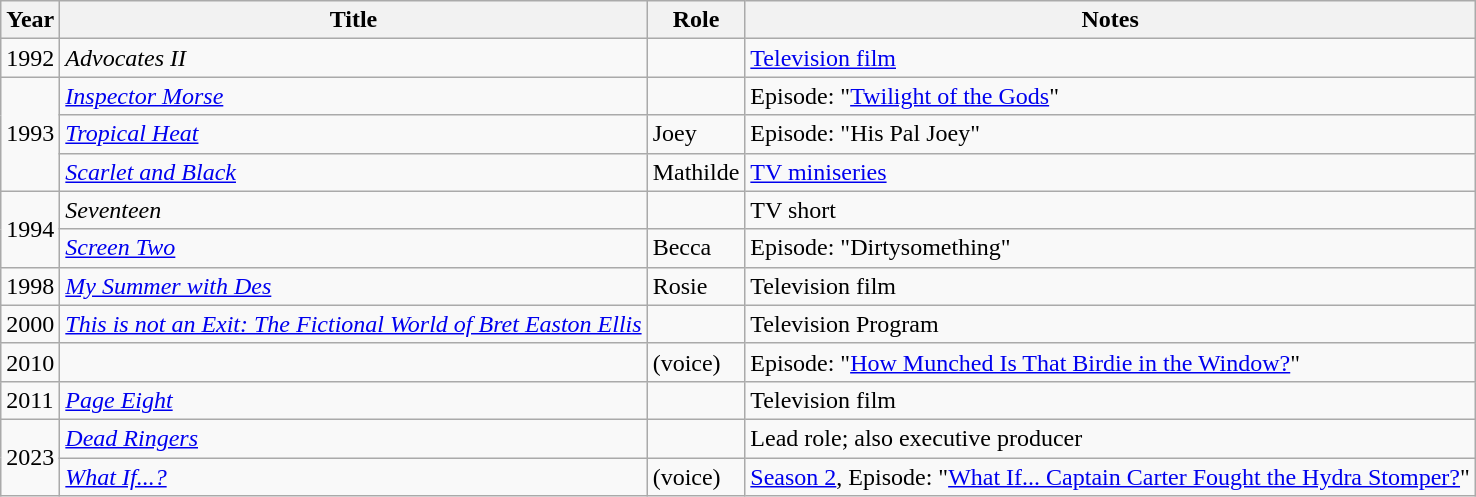<table class="wikitable sortable">
<tr>
<th>Year</th>
<th>Title</th>
<th>Role</th>
<th class="unsortable">Notes</th>
</tr>
<tr>
<td>1992</td>
<td><em>Advocates II</em></td>
<td></td>
<td><a href='#'>Television film</a></td>
</tr>
<tr>
<td rowspan="3">1993</td>
<td><em><a href='#'>Inspector Morse</a></em></td>
<td></td>
<td>Episode: "<a href='#'>Twilight of the Gods</a>"</td>
</tr>
<tr>
<td><em><a href='#'>Tropical Heat</a></em></td>
<td>Joey</td>
<td>Episode: "His Pal Joey"</td>
</tr>
<tr>
<td><em><a href='#'>Scarlet and Black</a></em></td>
<td>Mathilde</td>
<td><a href='#'>TV miniseries</a></td>
</tr>
<tr>
<td rowspan="2">1994</td>
<td><em>Seventeen</em></td>
<td></td>
<td>TV short</td>
</tr>
<tr>
<td><em><a href='#'>Screen Two</a></em></td>
<td>Becca</td>
<td>Episode: "Dirtysomething"</td>
</tr>
<tr>
<td>1998</td>
<td><em><a href='#'>My Summer with Des</a></em></td>
<td>Rosie</td>
<td>Television film</td>
</tr>
<tr>
<td>2000</td>
<td><em><a href='#'>This is not an Exit: The Fictional World of Bret Easton Ellis</a></em></td>
<td></td>
<td>Television Program</td>
</tr>
<tr>
<td>2010</td>
<td><em></em></td>
<td> (voice)</td>
<td>Episode: "<a href='#'>How Munched Is That Birdie in the Window?</a>"</td>
</tr>
<tr>
<td>2011</td>
<td><em><a href='#'>Page Eight</a></em></td>
<td></td>
<td>Television film</td>
</tr>
<tr>
<td rowspan="2">2023</td>
<td><em><a href='#'>Dead Ringers</a></em></td>
<td></td>
<td>Lead role; also executive producer</td>
</tr>
<tr>
<td><em><a href='#'>What If...?</a></em></td>
<td> (voice)</td>
<td><a href='#'>Season 2</a>, Episode: "<a href='#'>What If... Captain Carter Fought the Hydra Stomper?</a>"</td>
</tr>
</table>
